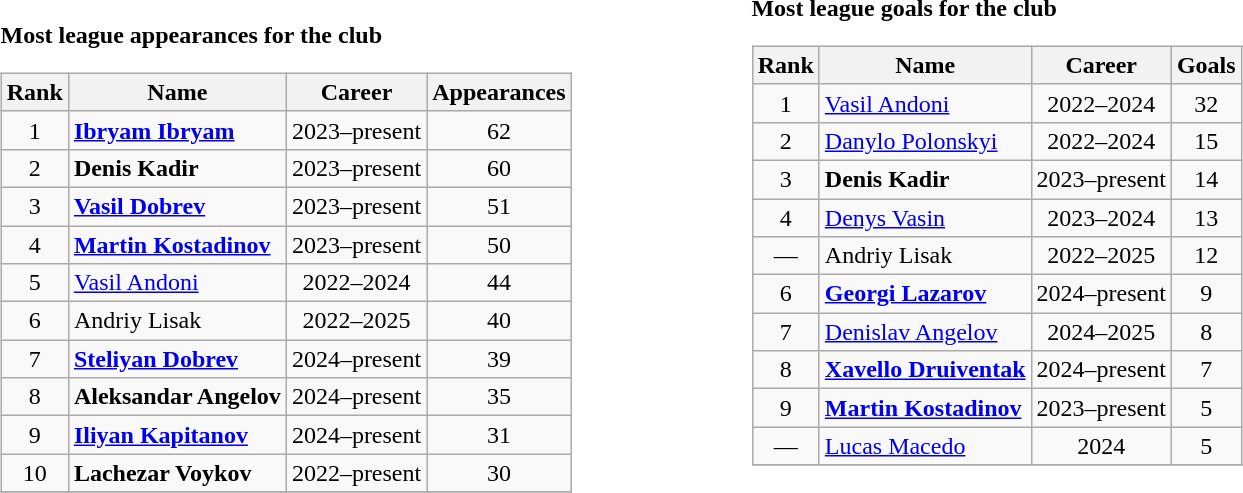<table>
<tr>
<td valign="top" width=40%><br><br><strong>Most league appearances for the club</strong><table class="wikitable" style="text-align: center;">
<tr>
<th>Rank</th>
<th>Name</th>
<th>Career</th>
<th>Appearances</th>
</tr>
<tr>
<td>1</td>
<td style="text-align:left"> <strong><a href='#'>Ibryam Ibryam</a></strong></td>
<td>2023–present</td>
<td>62</td>
</tr>
<tr>
<td>2</td>
<td style="text-align:left"> <strong>Denis Kadir</strong></td>
<td>2023–present</td>
<td>60</td>
</tr>
<tr>
<td>3</td>
<td style="text-align:left"> <strong><a href='#'>Vasil Dobrev</a></strong></td>
<td>2023–present</td>
<td>51</td>
</tr>
<tr>
<td>4</td>
<td style="text-align:left"> <strong><a href='#'>Martin Kostadinov</a></strong></td>
<td>2023–present</td>
<td>50</td>
</tr>
<tr>
<td>5</td>
<td style="text-align:left"> <a href='#'>Vasil Andoni</a></td>
<td>2022–2024</td>
<td>44</td>
</tr>
<tr>
<td>6</td>
<td style="text-align:left"> Andriy Lisak</td>
<td>2022–2025</td>
<td>40</td>
</tr>
<tr>
<td>7</td>
<td style="text-align:left"> <strong><a href='#'>Steliyan Dobrev</a></strong></td>
<td>2024–present</td>
<td>39</td>
</tr>
<tr>
<td>8</td>
<td style="text-align:left"> <strong>Aleksandar Angelov</strong></td>
<td>2024–present</td>
<td>35</td>
</tr>
<tr>
<td>9</td>
<td style="text-align:left"> <strong><a href='#'>Iliyan Kapitanov</a></strong></td>
<td>2024–present</td>
<td>31</td>
</tr>
<tr>
<td>10</td>
<td style="text-align:left"> <strong>Lachezar Voykov</strong></td>
<td>2022–present</td>
<td>30</td>
</tr>
<tr>
</tr>
</table>
</td>
<td valign="top" width=40%><br><strong>Most league goals for the club</strong><table class="wikitable" style="text-align: center;">
<tr>
<th>Rank</th>
<th>Name</th>
<th>Career</th>
<th>Goals</th>
</tr>
<tr>
<td>1</td>
<td style="text-align:left"> <a href='#'>Vasil Andoni</a></td>
<td>2022–2024</td>
<td>32</td>
</tr>
<tr>
<td>2</td>
<td style="text-align:left"> <a href='#'>Danylo Polonskyi</a></td>
<td>2022–2024</td>
<td>15</td>
</tr>
<tr>
<td>3</td>
<td style="text-align:left"> <strong>Denis Kadir</strong></td>
<td>2023–present</td>
<td>14</td>
</tr>
<tr>
<td>4</td>
<td style="text-align:left"> <a href='#'>Denys Vasin</a></td>
<td>2023–2024</td>
<td>13</td>
</tr>
<tr>
<td>—</td>
<td style="text-align:left"> Andriy Lisak</td>
<td>2022–2025</td>
<td>12</td>
</tr>
<tr>
<td>6</td>
<td style="text-align:left"> <strong><a href='#'>Georgi Lazarov</a></strong></td>
<td>2024–present</td>
<td>9</td>
</tr>
<tr>
<td>7</td>
<td style="text-align:left"> <a href='#'>Denislav Angelov</a></td>
<td>2024–2025</td>
<td>8</td>
</tr>
<tr>
<td>8</td>
<td style="text-align:left"> <strong><a href='#'>Xavello Druiventak</a></strong></td>
<td>2024–present</td>
<td>7</td>
</tr>
<tr>
<td>9</td>
<td style="text-align:left"> <strong><a href='#'>Martin Kostadinov</a></strong></td>
<td>2023–present</td>
<td>5</td>
</tr>
<tr>
<td>—</td>
<td style="text-align:left"> <a href='#'>Lucas Macedo</a></td>
<td>2024</td>
<td>5</td>
</tr>
<tr>
</tr>
</table>
</td>
</tr>
</table>
